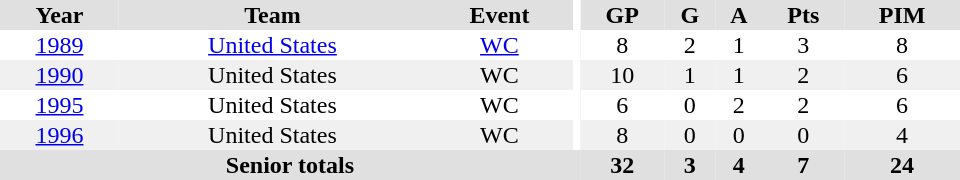<table border="0" cellpadding="1" cellspacing="0" ID="Table3" style="text-align:center; width:40em">
<tr bgcolor="#e0e0e0">
<th>Year</th>
<th>Team</th>
<th>Event</th>
<th rowspan="102" bgcolor="#ffffff"></th>
<th>GP</th>
<th>G</th>
<th>A</th>
<th>Pts</th>
<th>PIM</th>
</tr>
<tr>
<td><a href='#'>1989</a></td>
<td><a href='#'>United States</a></td>
<td><a href='#'>WC</a></td>
<td>8</td>
<td>2</td>
<td>1</td>
<td>3</td>
<td>8</td>
</tr>
<tr bgcolor="#f0f0f0">
<td><a href='#'>1990</a></td>
<td>United States</td>
<td>WC</td>
<td>10</td>
<td>1</td>
<td>1</td>
<td>2</td>
<td>6</td>
</tr>
<tr>
<td><a href='#'>1995</a></td>
<td>United States</td>
<td>WC</td>
<td>6</td>
<td>0</td>
<td>2</td>
<td>2</td>
<td>6</td>
</tr>
<tr bgcolor="#f0f0f0">
<td><a href='#'>1996</a></td>
<td>United States</td>
<td>WC</td>
<td>8</td>
<td>0</td>
<td>0</td>
<td>0</td>
<td>4</td>
</tr>
<tr bgcolor="#e0e0e0">
<th colspan="4">Senior totals</th>
<th>32</th>
<th>3</th>
<th>4</th>
<th>7</th>
<th>24</th>
</tr>
</table>
